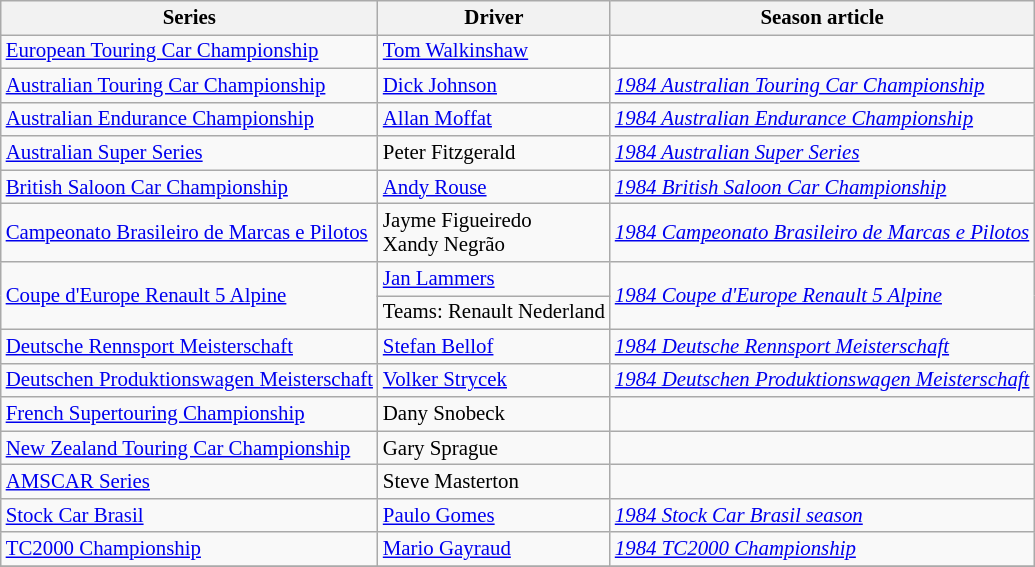<table class="wikitable" style="font-size: 87%;">
<tr>
<th>Series</th>
<th>Driver</th>
<th>Season article</th>
</tr>
<tr>
<td><a href='#'>European Touring Car Championship</a></td>
<td> <a href='#'>Tom Walkinshaw</a></td>
<td></td>
</tr>
<tr>
<td><a href='#'>Australian Touring Car Championship</a></td>
<td> <a href='#'>Dick Johnson</a></td>
<td><em><a href='#'>1984 Australian Touring Car Championship</a></em></td>
</tr>
<tr>
<td><a href='#'>Australian Endurance Championship</a></td>
<td> <a href='#'>Allan Moffat</a></td>
<td><em><a href='#'>1984 Australian Endurance Championship</a></em></td>
</tr>
<tr>
<td><a href='#'>Australian Super Series</a></td>
<td> Peter Fitzgerald</td>
<td><em><a href='#'>1984 Australian Super Series</a></em></td>
</tr>
<tr>
<td><a href='#'>British Saloon Car Championship</a></td>
<td> <a href='#'>Andy Rouse</a></td>
<td><em><a href='#'>1984 British Saloon Car Championship</a></em></td>
</tr>
<tr>
<td><a href='#'>Campeonato Brasileiro de Marcas e Pilotos</a></td>
<td> Jayme Figueiredo<br> Xandy Negrão</td>
<td><em><a href='#'>1984 Campeonato Brasileiro de Marcas e Pilotos</a></em></td>
</tr>
<tr>
<td rowspan=2><a href='#'>Coupe d'Europe Renault 5 Alpine</a></td>
<td> <a href='#'>Jan Lammers</a></td>
<td rowspan=2><em><a href='#'>1984 Coupe d'Europe Renault 5 Alpine</a></em></td>
</tr>
<tr>
<td>Teams:  Renault Nederland</td>
</tr>
<tr>
<td><a href='#'>Deutsche Rennsport Meisterschaft</a></td>
<td> <a href='#'>Stefan Bellof</a></td>
<td><em><a href='#'>1984 Deutsche Rennsport Meisterschaft</a></em></td>
</tr>
<tr>
<td><a href='#'>Deutschen Produktionswagen Meisterschaft</a></td>
<td> <a href='#'>Volker Strycek</a></td>
<td><em><a href='#'>1984 Deutschen Produktionswagen Meisterschaft</a></em></td>
</tr>
<tr>
<td><a href='#'>French Supertouring Championship</a></td>
<td> Dany Snobeck</td>
<td></td>
</tr>
<tr>
<td><a href='#'>New Zealand Touring Car Championship</a></td>
<td> Gary Sprague</td>
<td></td>
</tr>
<tr>
<td><a href='#'>AMSCAR Series</a></td>
<td> Steve Masterton</td>
<td></td>
</tr>
<tr>
<td><a href='#'>Stock Car Brasil</a></td>
<td> <a href='#'>Paulo Gomes</a></td>
<td><em><a href='#'>1984 Stock Car Brasil season</a></em></td>
</tr>
<tr>
<td><a href='#'>TC2000 Championship</a></td>
<td> <a href='#'>Mario Gayraud</a></td>
<td><em><a href='#'>1984 TC2000 Championship</a></em></td>
</tr>
<tr>
</tr>
</table>
